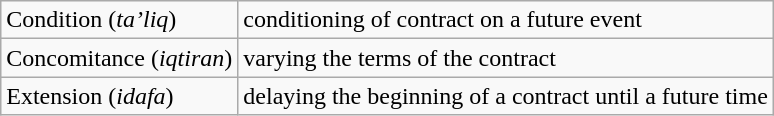<table class="wikitable">
<tr>
<td>Condition (<em>ta’liq</em>)</td>
<td>conditioning of contract on a future event</td>
</tr>
<tr>
<td>Concomitance (<em>iqtiran</em>)</td>
<td>varying the terms of the contract</td>
</tr>
<tr>
<td>Extension (<em>idafa</em>)</td>
<td>delaying the beginning of a contract until a future time</td>
</tr>
</table>
